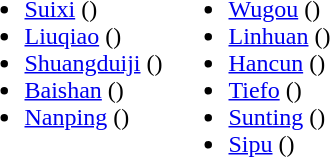<table>
<tr>
<td valign="top"><br><ul><li><a href='#'>Suixi</a> ()</li><li><a href='#'>Liuqiao</a> ()</li><li><a href='#'>Shuangduiji</a> ()</li><li><a href='#'>Baishan</a> ()</li><li><a href='#'>Nanping</a> ()</li></ul></td>
<td valign="top"><br><ul><li><a href='#'>Wugou</a> ()</li><li><a href='#'>Linhuan</a> ()</li><li><a href='#'>Hancun</a> ()</li><li><a href='#'>Tiefo</a> ()</li><li><a href='#'>Sunting</a> ()</li><li><a href='#'>Sipu</a> ()</li></ul></td>
</tr>
</table>
